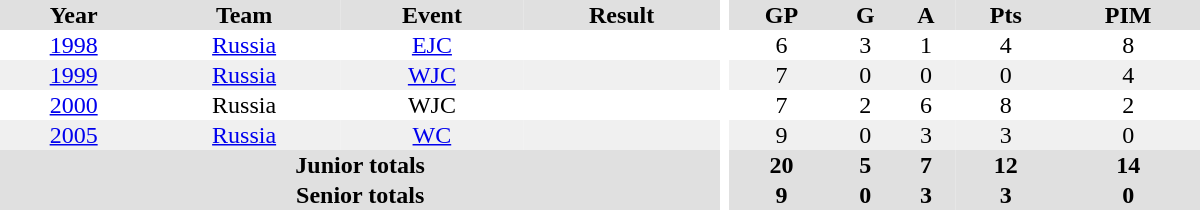<table border="0" cellpadding="1" cellspacing="0" ID="Table3" style="text-align:center; width:50em">
<tr ALIGN="center" bgcolor="#e0e0e0">
<th>Year</th>
<th>Team</th>
<th>Event</th>
<th>Result</th>
<th rowspan="99" bgcolor="#ffffff"></th>
<th>GP</th>
<th>G</th>
<th>A</th>
<th>Pts</th>
<th>PIM</th>
</tr>
<tr>
<td><a href='#'>1998</a></td>
<td><a href='#'>Russia</a></td>
<td><a href='#'>EJC</a></td>
<td></td>
<td>6</td>
<td>3</td>
<td>1</td>
<td>4</td>
<td>8</td>
</tr>
<tr bgcolor="#f0f0f0">
<td><a href='#'>1999</a></td>
<td><a href='#'>Russia</a></td>
<td><a href='#'>WJC</a></td>
<td></td>
<td>7</td>
<td>0</td>
<td>0</td>
<td>0</td>
<td>4</td>
</tr>
<tr>
<td><a href='#'>2000</a></td>
<td>Russia</td>
<td>WJC</td>
<td></td>
<td>7</td>
<td>2</td>
<td>6</td>
<td>8</td>
<td>2</td>
</tr>
<tr bgcolor="#f0f0f0">
<td><a href='#'>2005</a></td>
<td><a href='#'>Russia</a></td>
<td><a href='#'>WC</a></td>
<td></td>
<td>9</td>
<td>0</td>
<td>3</td>
<td>3</td>
<td>0</td>
</tr>
<tr bgcolor="#e0e0e0">
<th colspan="4">Junior totals</th>
<th>20</th>
<th>5</th>
<th>7</th>
<th>12</th>
<th>14</th>
</tr>
<tr bgcolor="#e0e0e0">
<th colspan="4">Senior totals</th>
<th>9</th>
<th>0</th>
<th>3</th>
<th>3</th>
<th>0</th>
</tr>
</table>
